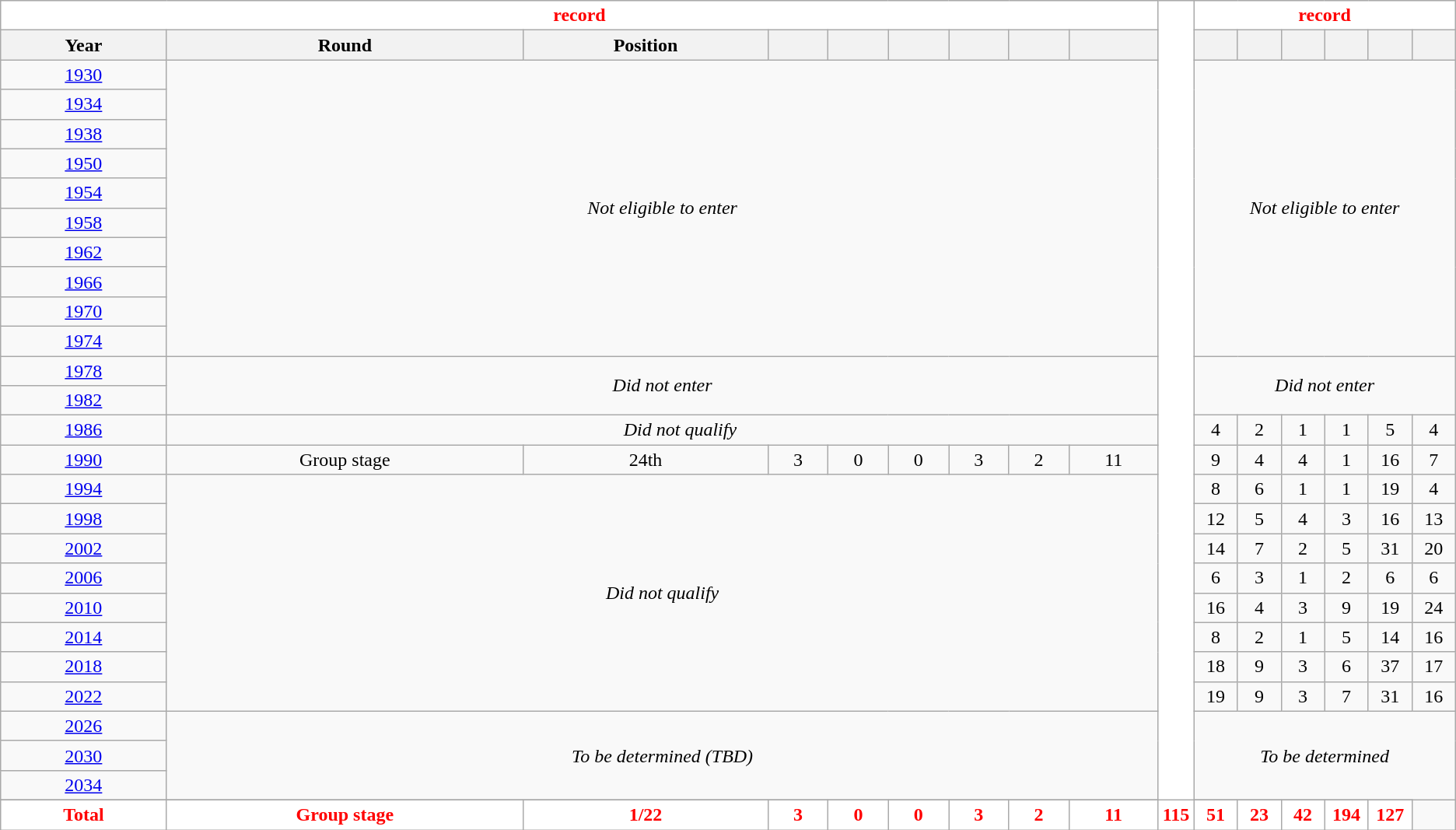<table class="wikitable" style="text-align: center;font-size:100%">
<tr style="color:red;">
<th style="background:#ffffff;" colspan=9><a href='#'></a> record</th>
<th style="width:0.5%; background:#ffffff;" rowspan="28"></th>
<th style="background:#ffffff;" colspan=6><a href='#'></a> record</th>
</tr>
<tr>
<th>Year</th>
<th>Round</th>
<th>Position</th>
<th></th>
<th></th>
<th></th>
<th></th>
<th></th>
<th></th>
<th width=30></th>
<th width=30></th>
<th width=30></th>
<th width=30></th>
<th width=30></th>
<th width=30></th>
</tr>
<tr>
<td> <a href='#'>1930</a></td>
<td colspan=8 rowspan=10><em>Not eligible to enter</em></td>
<td colspan=6 rowspan=10><em>Not eligible to enter</em></td>
</tr>
<tr>
<td> <a href='#'>1934</a></td>
</tr>
<tr>
<td> <a href='#'>1938</a></td>
</tr>
<tr>
<td> <a href='#'>1950</a></td>
</tr>
<tr>
<td> <a href='#'>1954</a></td>
</tr>
<tr>
<td> <a href='#'>1958</a></td>
</tr>
<tr>
<td> <a href='#'>1962</a></td>
</tr>
<tr>
<td> <a href='#'>1966</a></td>
</tr>
<tr>
<td> <a href='#'>1970</a></td>
</tr>
<tr>
<td> <a href='#'>1974</a></td>
</tr>
<tr>
<td> <a href='#'>1978</a></td>
<td colspan=8 rowspan=2><em>Did not enter</em></td>
<td colspan=6 rowspan=2><em>Did not enter</em></td>
</tr>
<tr>
<td> <a href='#'>1982</a></td>
</tr>
<tr>
<td> <a href='#'>1986</a></td>
<td colspan=9><em>Did not qualify</em></td>
<td>4</td>
<td>2</td>
<td>1</td>
<td>1</td>
<td>5</td>
<td>4</td>
</tr>
<tr>
<td> <a href='#'>1990</a></td>
<td>Group stage</td>
<td>24th</td>
<td>3</td>
<td>0</td>
<td>0</td>
<td>3</td>
<td>2</td>
<td>11</td>
<td>9</td>
<td>4</td>
<td>4</td>
<td>1</td>
<td>16</td>
<td>7</td>
</tr>
<tr>
<td> <a href='#'>1994</a></td>
<td colspan=8 rowspan=8><em>Did not qualify</em></td>
<td>8</td>
<td>6</td>
<td>1</td>
<td>1</td>
<td>19</td>
<td>4</td>
</tr>
<tr>
<td> <a href='#'>1998</a></td>
<td>12</td>
<td>5</td>
<td>4</td>
<td>3</td>
<td>16</td>
<td>13</td>
</tr>
<tr>
<td> <a href='#'>2002</a></td>
<td>14</td>
<td>7</td>
<td>2</td>
<td>5</td>
<td>31</td>
<td>20</td>
</tr>
<tr>
<td> <a href='#'>2006</a></td>
<td>6</td>
<td>3</td>
<td>1</td>
<td>2</td>
<td>6</td>
<td>6</td>
</tr>
<tr>
<td> <a href='#'>2010</a></td>
<td>16</td>
<td>4</td>
<td>3</td>
<td>9</td>
<td>19</td>
<td>24</td>
</tr>
<tr>
<td> <a href='#'>2014</a></td>
<td>8</td>
<td>2</td>
<td>1</td>
<td>5</td>
<td>14</td>
<td>16</td>
</tr>
<tr>
<td> <a href='#'>2018</a></td>
<td>18</td>
<td>9</td>
<td>3</td>
<td>6</td>
<td>37</td>
<td>17</td>
</tr>
<tr>
<td> <a href='#'>2022</a></td>
<td>19</td>
<td>9</td>
<td>3</td>
<td>7</td>
<td>31</td>
<td>16</td>
</tr>
<tr>
<td> <a href='#'>2026</a></td>
<td colspan=8 rowspan=3><em>To be determined (TBD)</em></td>
<td colspan=6 rowspan=3><em>To be determined</em></td>
</tr>
<tr>
<td>   <a href='#'>2030</a></td>
</tr>
<tr>
<td> <a href='#'>2034</a></td>
</tr>
<tr>
</tr>
<tr style="color:red;">
<th style="background:#ffffff;"><strong>Total</strong></th>
<th style="background:#ffffff;"><strong>Group stage</strong></th>
<th style="background:#ffffff;"><strong>1/22</strong></th>
<th style="background:#ffffff;"><strong>3</strong></th>
<th style="background:#ffffff;"><strong>0</strong></th>
<th style="background:#ffffff;"><strong>0</strong></th>
<th style="background:#ffffff;"><strong>3</strong></th>
<th style="background:#ffffff;"><strong>2</strong></th>
<th style="background:#ffffff;"><strong>11</strong></th>
<th style="background:#ffffff;">115</th>
<th style="background:#ffffff;">51</th>
<th style="background:#ffffff;">23</th>
<th style="background:#ffffff;">42</th>
<th style="background:#ffffff;">194</th>
<th style="background:#ffffff;">127</th>
</tr>
</table>
